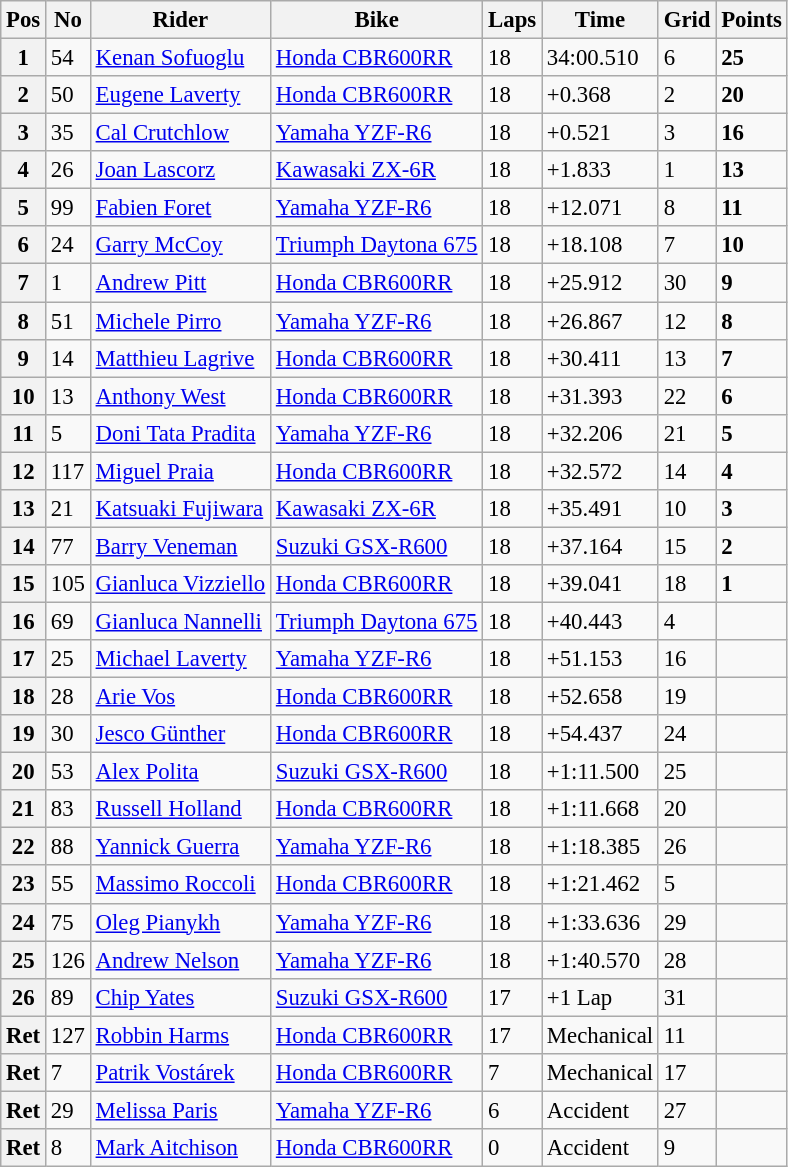<table class="wikitable" style="font-size: 95%;">
<tr>
<th>Pos</th>
<th>No</th>
<th>Rider</th>
<th>Bike</th>
<th>Laps</th>
<th>Time</th>
<th>Grid</th>
<th>Points</th>
</tr>
<tr>
<th>1</th>
<td>54</td>
<td> <a href='#'>Kenan Sofuoglu</a></td>
<td><a href='#'>Honda CBR600RR</a></td>
<td>18</td>
<td>34:00.510</td>
<td>6</td>
<td><strong>25</strong></td>
</tr>
<tr>
<th>2</th>
<td>50</td>
<td> <a href='#'>Eugene Laverty</a></td>
<td><a href='#'>Honda CBR600RR</a></td>
<td>18</td>
<td>+0.368</td>
<td>2</td>
<td><strong>20</strong></td>
</tr>
<tr>
<th>3</th>
<td>35</td>
<td> <a href='#'>Cal Crutchlow</a></td>
<td><a href='#'>Yamaha YZF-R6</a></td>
<td>18</td>
<td>+0.521</td>
<td>3</td>
<td><strong>16</strong></td>
</tr>
<tr>
<th>4</th>
<td>26</td>
<td> <a href='#'>Joan Lascorz</a></td>
<td><a href='#'>Kawasaki ZX-6R</a></td>
<td>18</td>
<td>+1.833</td>
<td>1</td>
<td><strong>13</strong></td>
</tr>
<tr>
<th>5</th>
<td>99</td>
<td> <a href='#'>Fabien Foret</a></td>
<td><a href='#'>Yamaha YZF-R6</a></td>
<td>18</td>
<td>+12.071</td>
<td>8</td>
<td><strong>11</strong></td>
</tr>
<tr>
<th>6</th>
<td>24</td>
<td> <a href='#'>Garry McCoy</a></td>
<td><a href='#'>Triumph Daytona 675</a></td>
<td>18</td>
<td>+18.108</td>
<td>7</td>
<td><strong>10</strong></td>
</tr>
<tr>
<th>7</th>
<td>1</td>
<td> <a href='#'>Andrew Pitt</a></td>
<td><a href='#'>Honda CBR600RR</a></td>
<td>18</td>
<td>+25.912</td>
<td>30</td>
<td><strong>9</strong></td>
</tr>
<tr>
<th>8</th>
<td>51</td>
<td> <a href='#'>Michele Pirro</a></td>
<td><a href='#'>Yamaha YZF-R6</a></td>
<td>18</td>
<td>+26.867</td>
<td>12</td>
<td><strong>8</strong></td>
</tr>
<tr>
<th>9</th>
<td>14</td>
<td> <a href='#'>Matthieu Lagrive</a></td>
<td><a href='#'>Honda CBR600RR</a></td>
<td>18</td>
<td>+30.411</td>
<td>13</td>
<td><strong>7</strong></td>
</tr>
<tr>
<th>10</th>
<td>13</td>
<td> <a href='#'>Anthony West</a></td>
<td><a href='#'>Honda CBR600RR</a></td>
<td>18</td>
<td>+31.393</td>
<td>22</td>
<td><strong>6</strong></td>
</tr>
<tr>
<th>11</th>
<td>5</td>
<td> <a href='#'>Doni Tata Pradita</a></td>
<td><a href='#'>Yamaha YZF-R6</a></td>
<td>18</td>
<td>+32.206</td>
<td>21</td>
<td><strong>5</strong></td>
</tr>
<tr>
<th>12</th>
<td>117</td>
<td> <a href='#'>Miguel Praia</a></td>
<td><a href='#'>Honda CBR600RR</a></td>
<td>18</td>
<td>+32.572</td>
<td>14</td>
<td><strong>4</strong></td>
</tr>
<tr>
<th>13</th>
<td>21</td>
<td> <a href='#'>Katsuaki Fujiwara</a></td>
<td><a href='#'>Kawasaki ZX-6R</a></td>
<td>18</td>
<td>+35.491</td>
<td>10</td>
<td><strong>3</strong></td>
</tr>
<tr>
<th>14</th>
<td>77</td>
<td> <a href='#'>Barry Veneman</a></td>
<td><a href='#'>Suzuki GSX-R600</a></td>
<td>18</td>
<td>+37.164</td>
<td>15</td>
<td><strong>2</strong></td>
</tr>
<tr>
<th>15</th>
<td>105</td>
<td> <a href='#'>Gianluca Vizziello</a></td>
<td><a href='#'>Honda CBR600RR</a></td>
<td>18</td>
<td>+39.041</td>
<td>18</td>
<td><strong>1</strong></td>
</tr>
<tr>
<th>16</th>
<td>69</td>
<td> <a href='#'>Gianluca Nannelli</a></td>
<td><a href='#'>Triumph Daytona 675</a></td>
<td>18</td>
<td>+40.443</td>
<td>4</td>
<td></td>
</tr>
<tr>
<th>17</th>
<td>25</td>
<td> <a href='#'>Michael Laverty</a></td>
<td><a href='#'>Yamaha YZF-R6</a></td>
<td>18</td>
<td>+51.153</td>
<td>16</td>
<td></td>
</tr>
<tr>
<th>18</th>
<td>28</td>
<td> <a href='#'>Arie Vos</a></td>
<td><a href='#'>Honda CBR600RR</a></td>
<td>18</td>
<td>+52.658</td>
<td>19</td>
<td></td>
</tr>
<tr>
<th>19</th>
<td>30</td>
<td> <a href='#'>Jesco Günther</a></td>
<td><a href='#'>Honda CBR600RR</a></td>
<td>18</td>
<td>+54.437</td>
<td>24</td>
<td></td>
</tr>
<tr>
<th>20</th>
<td>53</td>
<td> <a href='#'>Alex Polita</a></td>
<td><a href='#'>Suzuki GSX-R600</a></td>
<td>18</td>
<td>+1:11.500</td>
<td>25</td>
<td></td>
</tr>
<tr>
<th>21</th>
<td>83</td>
<td> <a href='#'>Russell Holland</a></td>
<td><a href='#'>Honda CBR600RR</a></td>
<td>18</td>
<td>+1:11.668</td>
<td>20</td>
<td></td>
</tr>
<tr>
<th>22</th>
<td>88</td>
<td> <a href='#'>Yannick Guerra</a></td>
<td><a href='#'>Yamaha YZF-R6</a></td>
<td>18</td>
<td>+1:18.385</td>
<td>26</td>
<td></td>
</tr>
<tr>
<th>23</th>
<td>55</td>
<td> <a href='#'>Massimo Roccoli</a></td>
<td><a href='#'>Honda CBR600RR</a></td>
<td>18</td>
<td>+1:21.462</td>
<td>5</td>
<td></td>
</tr>
<tr>
<th>24</th>
<td>75</td>
<td> <a href='#'>Oleg Pianykh</a></td>
<td><a href='#'>Yamaha YZF-R6</a></td>
<td>18</td>
<td>+1:33.636</td>
<td>29</td>
<td></td>
</tr>
<tr>
<th>25</th>
<td>126</td>
<td> <a href='#'>Andrew Nelson</a></td>
<td><a href='#'>Yamaha YZF-R6</a></td>
<td>18</td>
<td>+1:40.570</td>
<td>28</td>
<td></td>
</tr>
<tr>
<th>26</th>
<td>89</td>
<td> <a href='#'>Chip Yates</a></td>
<td><a href='#'>Suzuki GSX-R600</a></td>
<td>17</td>
<td>+1 Lap</td>
<td>31</td>
<td></td>
</tr>
<tr>
<th>Ret</th>
<td>127</td>
<td> <a href='#'>Robbin Harms</a></td>
<td><a href='#'>Honda CBR600RR</a></td>
<td>17</td>
<td>Mechanical</td>
<td>11</td>
<td></td>
</tr>
<tr>
<th>Ret</th>
<td>7</td>
<td> <a href='#'>Patrik Vostárek</a></td>
<td><a href='#'>Honda CBR600RR</a></td>
<td>7</td>
<td>Mechanical</td>
<td>17</td>
<td></td>
</tr>
<tr>
<th>Ret</th>
<td>29</td>
<td> <a href='#'>Melissa Paris</a></td>
<td><a href='#'>Yamaha YZF-R6</a></td>
<td>6</td>
<td>Accident</td>
<td>27</td>
<td></td>
</tr>
<tr>
<th>Ret</th>
<td>8</td>
<td> <a href='#'>Mark Aitchison</a></td>
<td><a href='#'>Honda CBR600RR</a></td>
<td>0</td>
<td>Accident</td>
<td>9</td>
<td></td>
</tr>
</table>
